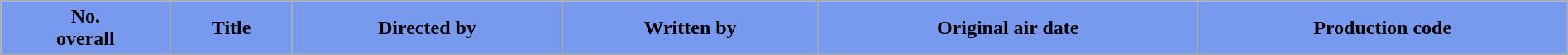<table class="wikitable plainrowheaders" style="width:100%;">
<tr>
<th style="background: #7799EE;">No.<br>overall</th>
<th style="background: #7799EE;">Title</th>
<th style="background: #7799EE;">Directed by</th>
<th style="background: #7799EE;">Written by</th>
<th style="background: #7799EE;">Original air date</th>
<th style="background: #7799EE;">Production code<br>
























</th>
</tr>
</table>
